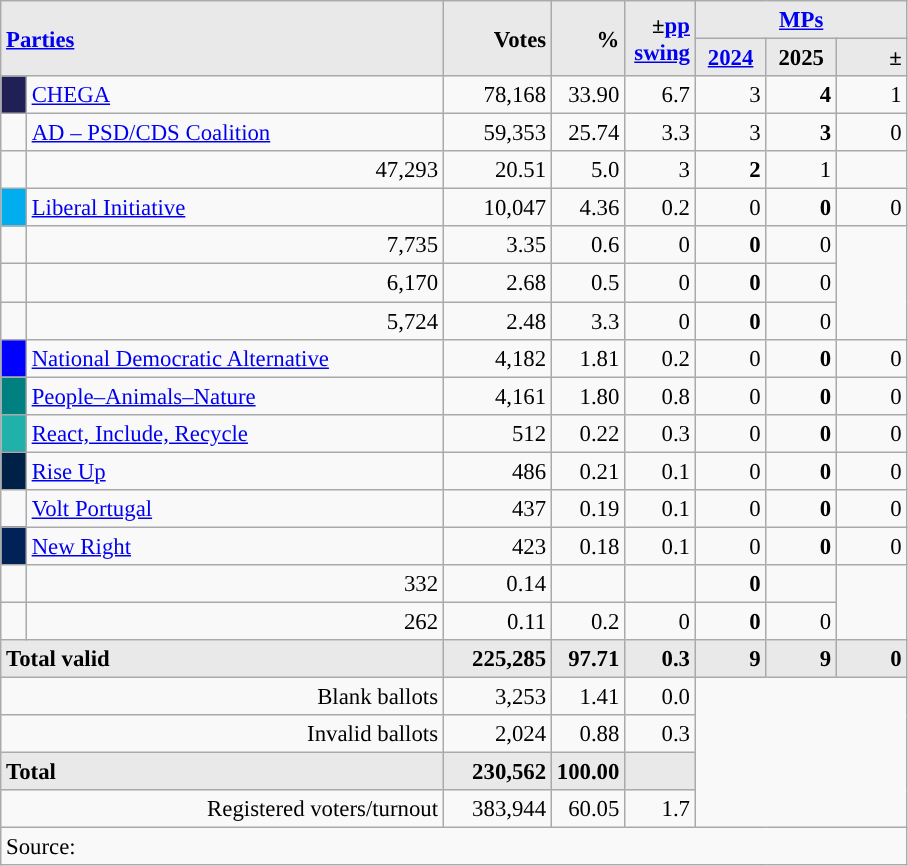<table class="wikitable" style="text-align:right; font-size:95%;">
<tr>
<th rowspan="2" colspan="2" style="background:#e9e9e9; text-align:left;" alignleft><a href='#'>Parties</a></th>
<th rowspan="2" style="background:#e9e9e9; text-align:right;">Votes</th>
<th rowspan="2" style="background:#e9e9e9; text-align:right;">%</th>
<th rowspan="2" style="background:#e9e9e9; text-align:right;">±<a href='#'>pp</a> <a href='#'>swing</a></th>
<th colspan="3" style="background:#e9e9e9; text-align:center;"><a href='#'>MPs</a></th>
</tr>
<tr style="background-color:#E9E9E9">
<th style="background-color:#E9E9E9;text-align:center;"><a href='#'>2024</a></th>
<th style="background-color:#E9E9E9;text-align:center;">2025</th>
<th style="background:#e9e9e9; text-align:right;">±</th>
</tr>
<tr>
<td style="width: 10px" bgcolor="#202056" align="center"></td>
<td align="left"><a href='#'>CHEGA</a></td>
<td>78,168</td>
<td>33.90</td>
<td>6.7</td>
<td>3</td>
<td><strong>4</strong></td>
<td>1</td>
</tr>
<tr>
<td style="width: 10px" bgcolor=></td>
<td align="left"><a href='#'>AD – PSD/CDS Coalition</a> </td>
<td>59,353</td>
<td>25.74</td>
<td>3.3</td>
<td>3</td>
<td><strong>3</strong></td>
<td>0</td>
</tr>
<tr>
<td></td>
<td>47,293</td>
<td>20.51</td>
<td>5.0</td>
<td>3</td>
<td><strong>2</strong></td>
<td>1</td>
</tr>
<tr>
<td style="width: 10px" bgcolor="#00ADEF" align="center"></td>
<td align="left"><a href='#'>Liberal Initiative</a></td>
<td>10,047</td>
<td>4.36</td>
<td>0.2</td>
<td>0</td>
<td><strong>0</strong></td>
<td>0</td>
</tr>
<tr>
<td></td>
<td>7,735</td>
<td>3.35</td>
<td>0.6</td>
<td>0</td>
<td><strong>0</strong></td>
<td>0</td>
</tr>
<tr>
<td></td>
<td>6,170</td>
<td>2.68</td>
<td>0.5</td>
<td>0</td>
<td><strong>0</strong></td>
<td>0</td>
</tr>
<tr>
<td></td>
<td>5,724</td>
<td>2.48</td>
<td>3.3</td>
<td>0</td>
<td><strong>0</strong></td>
<td>0</td>
</tr>
<tr>
<td style="width: 10px" bgcolor="blue" align="center"></td>
<td align="left"><a href='#'>National Democratic Alternative</a></td>
<td>4,182</td>
<td>1.81</td>
<td>0.2</td>
<td>0</td>
<td><strong>0</strong></td>
<td>0</td>
</tr>
<tr>
<td style="width: 10px" bgcolor="teal" align="center"></td>
<td align="left"><a href='#'>People–Animals–Nature</a></td>
<td>4,161</td>
<td>1.80</td>
<td>0.8</td>
<td>0</td>
<td><strong>0</strong></td>
<td>0</td>
</tr>
<tr>
<td style="width: 10px" bgcolor="LightSeaGreen" align="center"></td>
<td align="left"><a href='#'>React, Include, Recycle</a></td>
<td>512</td>
<td>0.22</td>
<td>0.3</td>
<td>0</td>
<td><strong>0</strong></td>
<td>0</td>
</tr>
<tr>
<td style="width: 10px" bgcolor="#002147" align="center"></td>
<td align="left"><a href='#'>Rise Up</a></td>
<td>486</td>
<td>0.21</td>
<td>0.1</td>
<td>0</td>
<td><strong>0</strong></td>
<td>0</td>
</tr>
<tr>
<td style="width: 10px"></td>
<td align="left"><a href='#'>Volt Portugal</a></td>
<td>437</td>
<td>0.19</td>
<td>0.1</td>
<td>0</td>
<td><strong>0</strong></td>
<td>0</td>
</tr>
<tr>
<td style="width: 10px" bgcolor="#012257" align="center"></td>
<td align="left"><a href='#'>New Right</a></td>
<td>423</td>
<td>0.18</td>
<td>0.1</td>
<td>0</td>
<td><strong>0</strong></td>
<td>0</td>
</tr>
<tr>
<td></td>
<td>332</td>
<td>0.14</td>
<td></td>
<td></td>
<td><strong>0</strong></td>
<td></td>
</tr>
<tr>
<td></td>
<td>262</td>
<td>0.11</td>
<td>0.2</td>
<td>0</td>
<td><strong>0</strong></td>
<td>0</td>
</tr>
<tr>
<td colspan=2 width="288" align=left style="background-color:#E9E9E9"><strong>Total valid</strong></td>
<td width="65" align="right" style="background-color:#E9E9E9"><strong>225,285</strong></td>
<td width="40" align="right" style="background-color:#E9E9E9"><strong>97.71</strong></td>
<td width="40" align="right" style="background-color:#E9E9E9"><strong>0.3</strong></td>
<td width="40" align="right" style="background-color:#E9E9E9"><strong>9</strong></td>
<td width="40" align="right" style="background-color:#E9E9E9"><strong>9</strong></td>
<td width="40" align="right" style="background-color:#E9E9E9"><strong>0</strong></td>
</tr>
<tr>
<td colspan=2>Blank ballots</td>
<td>3,253</td>
<td>1.41</td>
<td>0.0</td>
<td colspan=3 rowspan=4></td>
</tr>
<tr>
<td colspan=2>Invalid ballots</td>
<td>2,024</td>
<td>0.88</td>
<td>0.3</td>
</tr>
<tr>
<td colspan=2 align=left style="background-color:#E9E9E9"><strong>Total</strong></td>
<td width="50" align="right" style="background-color:#E9E9E9"><strong>230,562</strong></td>
<td width="40" align="right" style="background-color:#E9E9E9"><strong>100.00</strong></td>
<td width="40" align="right" style="background-color:#E9E9E9"></td>
</tr>
<tr>
<td colspan=2>Registered voters/turnout</td>
<td>383,944</td>
<td>60.05</td>
<td>1.7</td>
</tr>
<tr>
<td colspan=8 align=left>Source: </td>
</tr>
</table>
